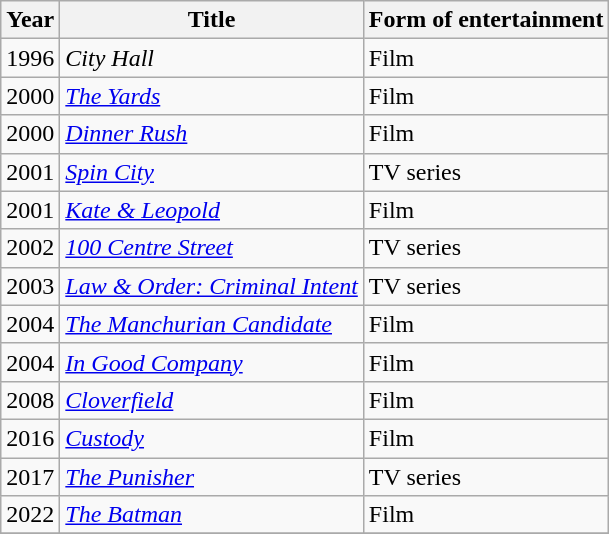<table class="wikitable">
<tr>
<th>Year</th>
<th>Title</th>
<th>Form of entertainment</th>
</tr>
<tr>
<td>1996</td>
<td><em>City Hall</em></td>
<td>Film</td>
</tr>
<tr>
<td>2000</td>
<td><em><a href='#'>The Yards</a></em></td>
<td>Film</td>
</tr>
<tr>
<td>2000</td>
<td><em><a href='#'>Dinner Rush</a></em></td>
<td>Film</td>
</tr>
<tr>
<td>2001</td>
<td><em><a href='#'>Spin City</a></em></td>
<td>TV series</td>
</tr>
<tr>
<td>2001</td>
<td><em><a href='#'>Kate & Leopold</a></em></td>
<td>Film</td>
</tr>
<tr>
<td>2002</td>
<td><em><a href='#'>100 Centre Street</a></em></td>
<td>TV series</td>
</tr>
<tr>
<td>2003</td>
<td><em><a href='#'>Law & Order: Criminal Intent</a></em></td>
<td>TV series</td>
</tr>
<tr>
<td>2004</td>
<td><em><a href='#'>The Manchurian Candidate</a></em></td>
<td>Film</td>
</tr>
<tr>
<td>2004</td>
<td><em><a href='#'>In Good Company</a></em></td>
<td>Film</td>
</tr>
<tr>
<td>2008</td>
<td><em><a href='#'>Cloverfield</a></em></td>
<td>Film</td>
</tr>
<tr>
<td>2016</td>
<td><em><a href='#'>Custody</a></em></td>
<td>Film</td>
</tr>
<tr>
<td>2017</td>
<td><em><a href='#'>The Punisher</a></em></td>
<td>TV series</td>
</tr>
<tr>
<td>2022</td>
<td><em><a href='#'>The Batman</a></em></td>
<td>Film</td>
</tr>
<tr>
</tr>
</table>
